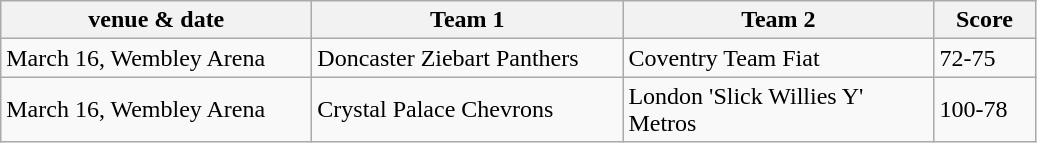<table class="wikitable" style="font-size: 100%">
<tr>
<th width=200>venue & date</th>
<th width=200>Team 1</th>
<th width=200>Team 2</th>
<th width=60>Score</th>
</tr>
<tr>
<td>March 16, Wembley Arena</td>
<td>Doncaster Ziebart Panthers</td>
<td>Coventry Team Fiat</td>
<td>72-75</td>
</tr>
<tr>
<td>March 16, Wembley Arena</td>
<td>Crystal Palace Chevrons</td>
<td>London 'Slick Willies Y' Metros</td>
<td>100-78</td>
</tr>
</table>
